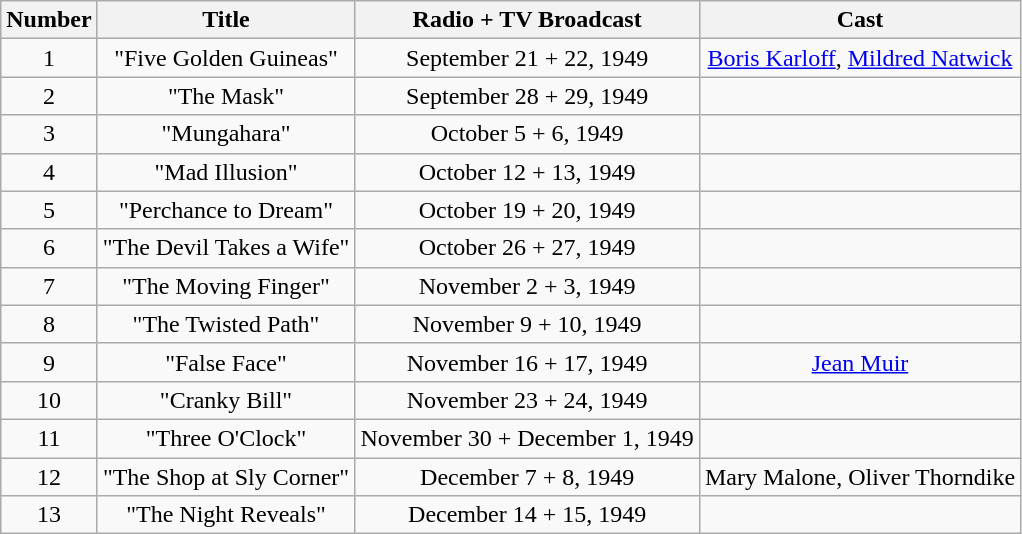<table class="wikitable">
<tr>
<th>Number</th>
<th>Title</th>
<th>Radio + TV Broadcast</th>
<th>Cast</th>
</tr>
<tr>
<td align="center">1</td>
<td align="center">"Five Golden Guineas"</td>
<td align="center">September 21 + 22, 1949</td>
<td align="center"><a href='#'>Boris Karloff</a>, <a href='#'>Mildred Natwick</a></td>
</tr>
<tr>
<td align="center">2</td>
<td align="center">"The Mask"</td>
<td align="center">September 28 + 29, 1949</td>
<td align="center"></td>
</tr>
<tr>
<td align="center">3</td>
<td align="center">"Mungahara"</td>
<td align="center">October 5 + 6, 1949</td>
<td align="center"></td>
</tr>
<tr>
<td align="center">4</td>
<td align="center">"Mad Illusion"</td>
<td align="center">October 12 + 13, 1949</td>
<td align="center"></td>
</tr>
<tr>
<td align="center">5</td>
<td align="center">"Perchance to Dream"</td>
<td align="center">October 19 + 20, 1949</td>
<td align="center"></td>
</tr>
<tr>
<td align="center">6</td>
<td align="center">"The Devil Takes a Wife"</td>
<td align="center">October 26 + 27, 1949</td>
<td align="center"></td>
</tr>
<tr>
<td align="center">7</td>
<td align="center">"The Moving Finger"</td>
<td align="center">November 2 + 3, 1949</td>
<td align="center"></td>
</tr>
<tr>
<td align="center">8</td>
<td align="center">"The Twisted Path"</td>
<td align="center">November 9 + 10, 1949</td>
<td align="center"></td>
</tr>
<tr>
<td align="center">9</td>
<td align="center">"False Face"</td>
<td align="center">November 16 + 17, 1949</td>
<td align="center"><a href='#'>Jean Muir</a></td>
</tr>
<tr>
<td align="center">10</td>
<td align="center">"Cranky Bill"</td>
<td align="center">November 23 + 24, 1949</td>
<td align="center"></td>
</tr>
<tr>
<td align="center">11</td>
<td align="center">"Three O'Clock"</td>
<td align="center">November 30 + December 1, 1949</td>
<td align="center"></td>
</tr>
<tr>
<td align="center">12</td>
<td align="center">"The Shop at Sly Corner"</td>
<td align="center">December 7 + 8, 1949</td>
<td align="center">Mary Malone, Oliver Thorndike</td>
</tr>
<tr>
<td align="center">13</td>
<td align="center">"The Night Reveals"</td>
<td align="center">December 14 + 15, 1949</td>
<td align="center"></td>
</tr>
</table>
